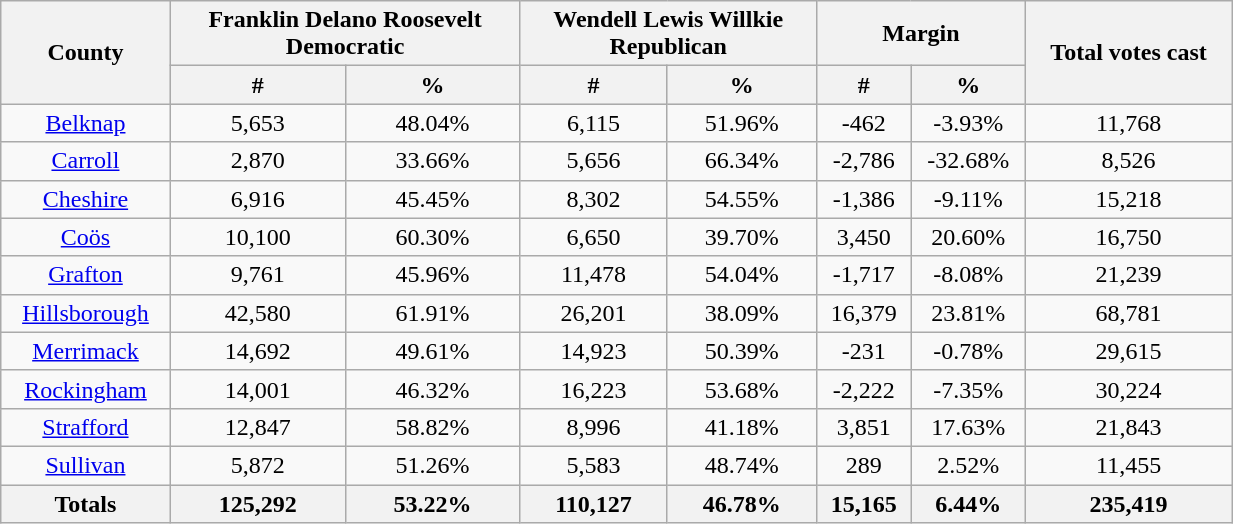<table width="65%" class="wikitable sortable">
<tr>
<th rowspan="2">County</th>
<th colspan="2">Franklin Delano Roosevelt<br>Democratic</th>
<th colspan="2">Wendell Lewis Willkie<br>Republican</th>
<th colspan="2">Margin</th>
<th rowspan="2">Total votes cast</th>
</tr>
<tr style="text-align:center;" bgcolor="lightgrey">
<th>#</th>
<th>%</th>
<th>#</th>
<th>%</th>
<th>#</th>
<th>%</th>
</tr>
<tr style="text-align:center;">
<td><a href='#'>Belknap</a></td>
<td>5,653</td>
<td>48.04%</td>
<td>6,115</td>
<td>51.96%</td>
<td>-462</td>
<td>-3.93%</td>
<td>11,768</td>
</tr>
<tr style="text-align:center;">
<td><a href='#'>Carroll</a></td>
<td>2,870</td>
<td>33.66%</td>
<td>5,656</td>
<td>66.34%</td>
<td>-2,786</td>
<td>-32.68%</td>
<td>8,526</td>
</tr>
<tr style="text-align:center;">
<td><a href='#'>Cheshire</a></td>
<td>6,916</td>
<td>45.45%</td>
<td>8,302</td>
<td>54.55%</td>
<td>-1,386</td>
<td>-9.11%</td>
<td>15,218</td>
</tr>
<tr style="text-align:center;">
<td><a href='#'>Coös</a></td>
<td>10,100</td>
<td>60.30%</td>
<td>6,650</td>
<td>39.70%</td>
<td>3,450</td>
<td>20.60%</td>
<td>16,750</td>
</tr>
<tr style="text-align:center;">
<td><a href='#'>Grafton</a></td>
<td>9,761</td>
<td>45.96%</td>
<td>11,478</td>
<td>54.04%</td>
<td>-1,717</td>
<td>-8.08%</td>
<td>21,239</td>
</tr>
<tr style="text-align:center;">
<td><a href='#'>Hillsborough</a></td>
<td>42,580</td>
<td>61.91%</td>
<td>26,201</td>
<td>38.09%</td>
<td>16,379</td>
<td>23.81%</td>
<td>68,781</td>
</tr>
<tr style="text-align:center;">
<td><a href='#'>Merrimack</a></td>
<td>14,692</td>
<td>49.61%</td>
<td>14,923</td>
<td>50.39%</td>
<td>-231</td>
<td>-0.78%</td>
<td>29,615</td>
</tr>
<tr style="text-align:center;">
<td><a href='#'>Rockingham</a></td>
<td>14,001</td>
<td>46.32%</td>
<td>16,223</td>
<td>53.68%</td>
<td>-2,222</td>
<td>-7.35%</td>
<td>30,224</td>
</tr>
<tr style="text-align:center;">
<td><a href='#'>Strafford</a></td>
<td>12,847</td>
<td>58.82%</td>
<td>8,996</td>
<td>41.18%</td>
<td>3,851</td>
<td>17.63%</td>
<td>21,843</td>
</tr>
<tr style="text-align:center;">
<td><a href='#'>Sullivan</a></td>
<td>5,872</td>
<td>51.26%</td>
<td>5,583</td>
<td>48.74%</td>
<td>289</td>
<td>2.52%</td>
<td>11,455</td>
</tr>
<tr>
<th>Totals</th>
<th>125,292</th>
<th>53.22%</th>
<th>110,127</th>
<th>46.78%</th>
<th>15,165</th>
<th>6.44%</th>
<th>235,419</th>
</tr>
</table>
